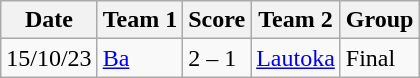<table class="wikitable">
<tr>
<th>Date</th>
<th>Team 1</th>
<th>Score</th>
<th>Team 2</th>
<th>Group</th>
</tr>
<tr>
<td>15/10/23</td>
<td><a href='#'>Ba</a></td>
<td>2 – 1</td>
<td><a href='#'>Lautoka</a></td>
<td>Final</td>
</tr>
</table>
